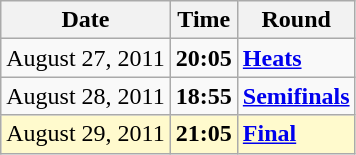<table class="wikitable">
<tr>
<th>Date</th>
<th>Time</th>
<th>Round</th>
</tr>
<tr>
<td>August 27, 2011</td>
<td><strong>20:05</strong></td>
<td><strong><a href='#'>Heats</a></strong></td>
</tr>
<tr>
<td>August 28, 2011</td>
<td><strong>18:55</strong></td>
<td><strong><a href='#'>Semifinals</a></strong></td>
</tr>
<tr style=background:lemonchiffon>
<td>August 29, 2011</td>
<td><strong>21:05</strong></td>
<td><strong><a href='#'>Final</a></strong></td>
</tr>
</table>
